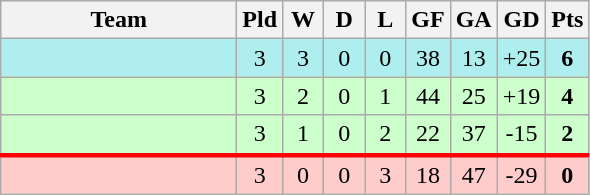<table class="wikitable" style="text-align:center;">
<tr>
<th width=150>Team</th>
<th width=20>Pld</th>
<th width=20>W</th>
<th width=20>D</th>
<th width=20>L</th>
<th width=20>GF</th>
<th width=20>GA</th>
<th width=20>GD</th>
<th width=20>Pts</th>
</tr>
<tr bgcolor="#afeeee">
<td align="left"></td>
<td>3</td>
<td>3</td>
<td>0</td>
<td>0</td>
<td>38</td>
<td>13</td>
<td>+25</td>
<td><strong>6</strong></td>
</tr>
<tr bgcolor="#ccffcc">
<td align="left"></td>
<td>3</td>
<td>2</td>
<td>0</td>
<td>1</td>
<td>44</td>
<td>25</td>
<td>+19</td>
<td><strong>4</strong></td>
</tr>
<tr bgcolor="#ccffcc" style ="border-bottom:3px solid red;">
<td align="left"></td>
<td>3</td>
<td>1</td>
<td>0</td>
<td>2</td>
<td>22</td>
<td>37</td>
<td>-15</td>
<td><strong>2</strong></td>
</tr>
<tr bgcolor="#ffcccc">
<td align="left"></td>
<td>3</td>
<td>0</td>
<td>0</td>
<td>3</td>
<td>18</td>
<td>47</td>
<td>-29</td>
<td><strong>0</strong></td>
</tr>
</table>
